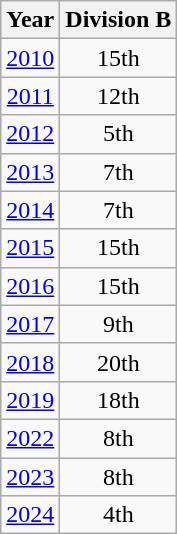<table class="wikitable" style="text-align:center">
<tr>
<th>Year</th>
<th>Division B</th>
</tr>
<tr>
<td><a href='#'>2010</a></td>
<td>15th</td>
</tr>
<tr>
<td><a href='#'>2011</a></td>
<td>12th</td>
</tr>
<tr>
<td><a href='#'>2012</a></td>
<td>5th</td>
</tr>
<tr>
<td><a href='#'>2013</a></td>
<td>7th</td>
</tr>
<tr>
<td><a href='#'>2014</a></td>
<td>7th</td>
</tr>
<tr>
<td><a href='#'>2015</a></td>
<td>15th</td>
</tr>
<tr>
<td><a href='#'>2016</a></td>
<td>15th</td>
</tr>
<tr>
<td><a href='#'>2017</a></td>
<td>9th</td>
</tr>
<tr>
<td><a href='#'>2018</a></td>
<td>20th</td>
</tr>
<tr>
<td><a href='#'>2019</a></td>
<td>18th</td>
</tr>
<tr>
<td><a href='#'>2022</a></td>
<td>8th</td>
</tr>
<tr>
<td><a href='#'>2023</a></td>
<td>8th</td>
</tr>
<tr>
<td><a href='#'>2024</a></td>
<td>4th</td>
</tr>
</table>
